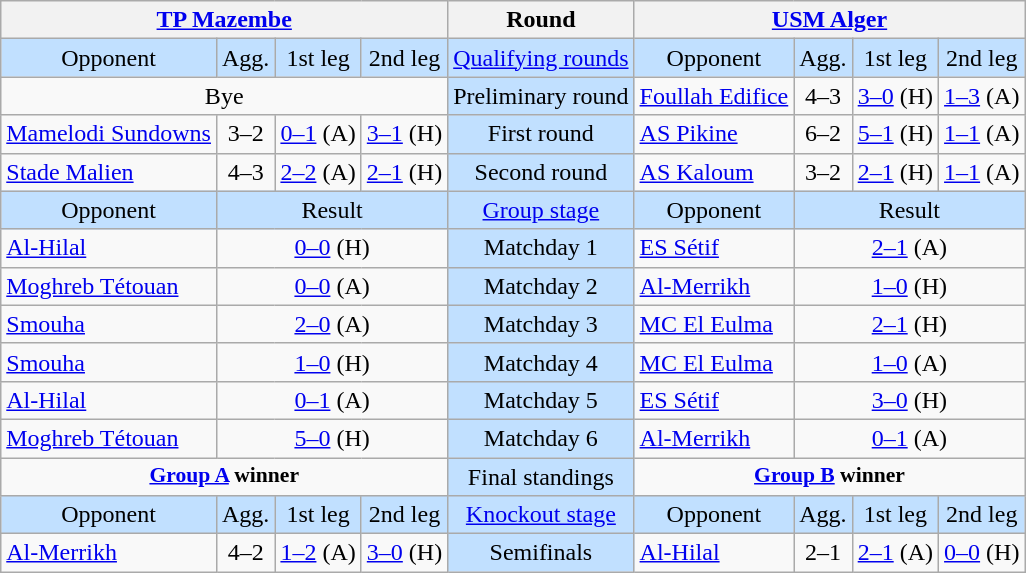<table class="wikitable" style="text-align: center;">
<tr>
<th colspan=4> <a href='#'>TP Mazembe</a></th>
<th>Round</th>
<th colspan=4> <a href='#'>USM Alger</a></th>
</tr>
<tr bgcolor=#c1e0ff>
<td>Opponent</td>
<td>Agg.</td>
<td>1st leg</td>
<td>2nd leg</td>
<td><a href='#'>Qualifying rounds</a></td>
<td>Opponent</td>
<td>Agg.</td>
<td>1st leg</td>
<td>2nd leg</td>
</tr>
<tr>
<td colspan=4>Bye</td>
<td bgcolor=#c1e0ff>Preliminary round</td>
<td align=left> <a href='#'>Foullah Edifice</a></td>
<td>4–3</td>
<td><a href='#'>3–0</a> (H)</td>
<td><a href='#'>1–3</a> (A)</td>
</tr>
<tr>
<td align=left> <a href='#'>Mamelodi Sundowns</a></td>
<td>3–2</td>
<td><a href='#'>0–1</a> (A)</td>
<td><a href='#'>3–1</a> (H)</td>
<td bgcolor=#c1e0ff>First round</td>
<td align=left> <a href='#'>AS Pikine</a></td>
<td>6–2</td>
<td><a href='#'>5–1</a> (H)</td>
<td><a href='#'>1–1</a> (A)</td>
</tr>
<tr>
<td align=left> <a href='#'>Stade Malien</a></td>
<td>4–3</td>
<td><a href='#'>2–2</a> (A)</td>
<td><a href='#'>2–1</a> (H)</td>
<td bgcolor=#c1e0ff>Second round</td>
<td align=left> <a href='#'>AS Kaloum</a></td>
<td>3–2</td>
<td><a href='#'>2–1</a> (H)</td>
<td><a href='#'>1–1</a> (A)</td>
</tr>
<tr bgcolor=#c1e0ff>
<td>Opponent</td>
<td colspan=3>Result</td>
<td><a href='#'>Group stage</a></td>
<td>Opponent</td>
<td colspan=3>Result</td>
</tr>
<tr>
<td align=left> <a href='#'>Al-Hilal</a></td>
<td colspan=3><a href='#'>0–0</a> (H)</td>
<td bgcolor=#c1e0ff>Matchday 1</td>
<td align=left> <a href='#'>ES Sétif</a></td>
<td colspan=3><a href='#'>2–1</a> (A)</td>
</tr>
<tr>
<td align=left> <a href='#'>Moghreb Tétouan</a></td>
<td colspan=3><a href='#'>0–0</a> (A)</td>
<td bgcolor=#c1e0ff>Matchday 2</td>
<td align=left> <a href='#'>Al-Merrikh</a></td>
<td colspan=3><a href='#'>1–0</a> (H)</td>
</tr>
<tr>
<td align=left> <a href='#'>Smouha</a></td>
<td colspan=3><a href='#'>2–0</a> (A)</td>
<td bgcolor=#c1e0ff>Matchday 3</td>
<td align=left> <a href='#'>MC El Eulma</a></td>
<td colspan=3><a href='#'>2–1</a> (H)</td>
</tr>
<tr>
<td align=left> <a href='#'>Smouha</a></td>
<td colspan=3><a href='#'>1–0</a> (H)</td>
<td bgcolor=#c1e0ff>Matchday 4</td>
<td align=left> <a href='#'>MC El Eulma</a></td>
<td colspan=3><a href='#'>1–0</a> (A)</td>
</tr>
<tr>
<td align=left> <a href='#'>Al-Hilal</a></td>
<td colspan=3><a href='#'>0–1</a> (A)</td>
<td bgcolor=#c1e0ff>Matchday 5</td>
<td align=left> <a href='#'>ES Sétif</a></td>
<td colspan=3><a href='#'>3–0</a> (H)</td>
</tr>
<tr>
<td align=left> <a href='#'>Moghreb Tétouan</a></td>
<td colspan=3><a href='#'>5–0</a> (H)</td>
<td bgcolor=#c1e0ff>Matchday 6</td>
<td align=left> <a href='#'>Al-Merrikh</a></td>
<td colspan=3><a href='#'>0–1</a> (A)</td>
</tr>
<tr>
<td colspan=4 align=center valign=top style="font-size:90%"><strong><a href='#'>Group A</a> winner</strong><br></td>
<td bgcolor=#c1e0ff>Final standings</td>
<td colspan=4 align=center valign=top style="font-size:90%"><strong><a href='#'>Group B</a> winner</strong><br></td>
</tr>
<tr bgcolor=#c1e0ff>
<td>Opponent</td>
<td>Agg.</td>
<td>1st leg</td>
<td>2nd leg</td>
<td><a href='#'>Knockout stage</a></td>
<td>Opponent</td>
<td>Agg.</td>
<td>1st leg</td>
<td>2nd leg</td>
</tr>
<tr>
<td align=left> <a href='#'>Al-Merrikh</a></td>
<td>4–2</td>
<td><a href='#'>1–2</a> (A)</td>
<td><a href='#'>3–0</a> (H)</td>
<td bgcolor=#c1e0ff>Semifinals</td>
<td align=left> <a href='#'>Al-Hilal</a></td>
<td>2–1</td>
<td><a href='#'>2–1</a> (A)</td>
<td><a href='#'>0–0</a> (H)</td>
</tr>
</table>
